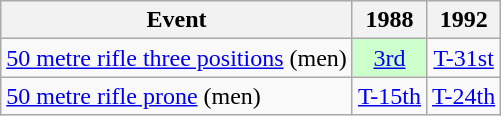<table class="wikitable" style="text-align: center">
<tr>
<th>Event</th>
<th>1988</th>
<th>1992</th>
</tr>
<tr>
<td align=left><a href='#'>50 metre rifle three positions</a> (men)</td>
<td style="background: #ccffcc"> <a href='#'>3rd</a></td>
<td><a href='#'>T-31st</a></td>
</tr>
<tr>
<td align=left><a href='#'>50 metre rifle prone</a> (men)</td>
<td><a href='#'>T-15th</a></td>
<td><a href='#'>T-24th</a></td>
</tr>
</table>
